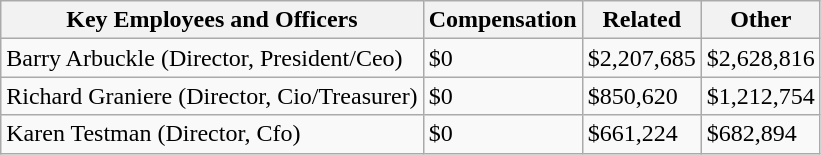<table class="wikitable">
<tr>
<th>Key Employees and Officers</th>
<th>Compensation</th>
<th>Related</th>
<th>Other</th>
</tr>
<tr>
<td>Barry Arbuckle (Director, President/Ceo)</td>
<td>$0</td>
<td>$2,207,685</td>
<td>$2,628,816</td>
</tr>
<tr>
<td>Richard Graniere (Director, Cio/Treasurer)</td>
<td>$0</td>
<td>$850,620</td>
<td>$1,212,754</td>
</tr>
<tr>
<td>Karen Testman (Director, Cfo)</td>
<td>$0</td>
<td>$661,224</td>
<td>$682,894</td>
</tr>
</table>
